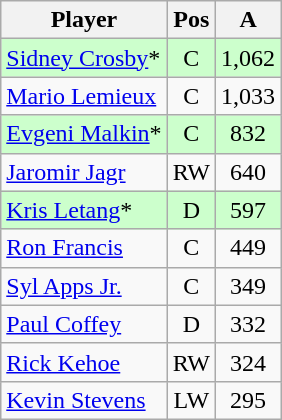<table class="wikitable" style="text-align:center;">
<tr>
<th>Player</th>
<th>Pos</th>
<th>A</th>
</tr>
<tr style="background:#cfc;">
<td style="text-align:left;"><a href='#'>Sidney Crosby</a>*</td>
<td>C</td>
<td>1,062</td>
</tr>
<tr>
<td style="text-align:left;"><a href='#'>Mario Lemieux</a></td>
<td>C</td>
<td>1,033</td>
</tr>
<tr style="background:#cfc;">
<td style="text-align:left;"><a href='#'>Evgeni Malkin</a>*</td>
<td>C</td>
<td>832</td>
</tr>
<tr>
<td style="text-align:left;"><a href='#'>Jaromir Jagr</a></td>
<td>RW</td>
<td>640</td>
</tr>
<tr style="background:#cfc;">
<td style="text-align:left;"><a href='#'>Kris Letang</a>*</td>
<td>D</td>
<td>597</td>
</tr>
<tr>
<td style="text-align:left;"><a href='#'>Ron Francis</a></td>
<td>C</td>
<td>449</td>
</tr>
<tr>
<td style="text-align:left;"><a href='#'>Syl Apps Jr.</a></td>
<td>C</td>
<td>349</td>
</tr>
<tr>
<td style="text-align:left;"><a href='#'>Paul Coffey</a></td>
<td>D</td>
<td>332</td>
</tr>
<tr>
<td style="text-align:left;"><a href='#'>Rick Kehoe</a></td>
<td>RW</td>
<td>324</td>
</tr>
<tr>
<td style="text-align:left;"><a href='#'>Kevin Stevens</a></td>
<td>LW</td>
<td>295</td>
</tr>
</table>
